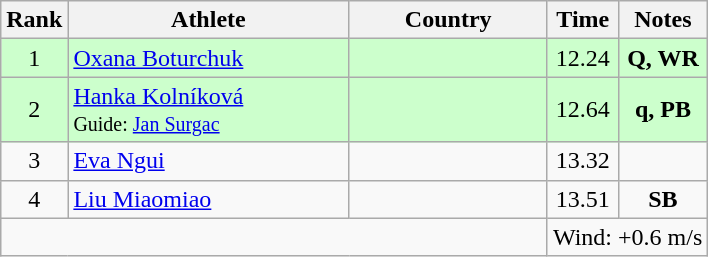<table class="wikitable sortable" style="text-align:center">
<tr>
<th>Rank</th>
<th style="width:180px">Athlete</th>
<th style="width:125px">Country</th>
<th>Time</th>
<th>Notes</th>
</tr>
<tr style="background:#cfc;">
<td>1</td>
<td style="text-align:left;"><a href='#'>Oxana Boturchuk</a></td>
<td style="text-align:left;"></td>
<td>12.24</td>
<td><strong>Q, WR</strong></td>
</tr>
<tr style="background:#cfc;">
<td>2</td>
<td style="text-align:left;"><a href='#'>Hanka Kolníková</a><br><small>Guide: <a href='#'>Jan Surgac</a></small></td>
<td style="text-align:left;"></td>
<td>12.64</td>
<td><strong>q, PB</strong></td>
</tr>
<tr>
<td>3</td>
<td style="text-align:left;"><a href='#'>Eva Ngui</a></td>
<td style="text-align:left;"></td>
<td>13.32</td>
<td></td>
</tr>
<tr>
<td>4</td>
<td style="text-align:left;"><a href='#'>Liu Miaomiao</a></td>
<td style="text-align:left;"></td>
<td>13.51</td>
<td><strong>SB</strong></td>
</tr>
<tr class="sortbottom">
<td colspan="3"></td>
<td colspan="2">Wind: +0.6 m/s</td>
</tr>
</table>
